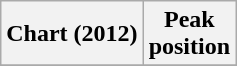<table class="wikitable plainrowheaders">
<tr>
<th scope="col">Chart (2012)</th>
<th scope="col">Peak<br>position</th>
</tr>
<tr>
</tr>
</table>
